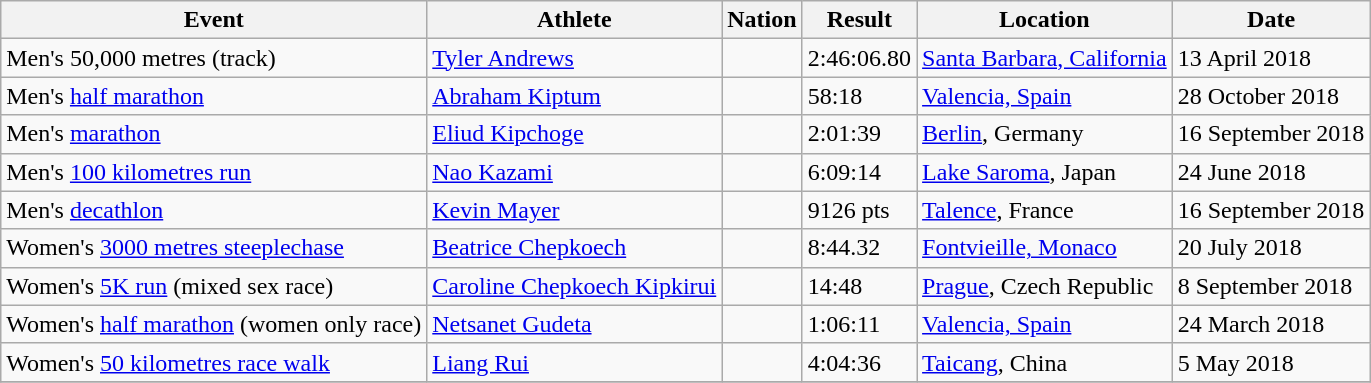<table class="wikitable sortable" style="text-align: left;">
<tr>
<th>Event</th>
<th>Athlete</th>
<th>Nation</th>
<th>Result</th>
<th>Location</th>
<th>Date</th>
</tr>
<tr>
<td>Men's 50,000 metres (track)</td>
<td><a href='#'>Tyler Andrews</a></td>
<td></td>
<td>2:46:06.80</td>
<td><a href='#'>Santa Barbara, California</a></td>
<td>13 April 2018</td>
</tr>
<tr>
<td>Men's <a href='#'>half marathon</a></td>
<td><a href='#'>Abraham Kiptum</a></td>
<td></td>
<td>58:18</td>
<td><a href='#'>Valencia, Spain</a></td>
<td>28 October 2018</td>
</tr>
<tr>
<td>Men's <a href='#'>marathon</a></td>
<td><a href='#'>Eliud Kipchoge</a></td>
<td></td>
<td>2:01:39</td>
<td><a href='#'>Berlin</a>, Germany</td>
<td>16 September 2018</td>
</tr>
<tr>
<td>Men's <a href='#'>100 kilometres run</a></td>
<td><a href='#'>Nao Kazami</a></td>
<td></td>
<td>6:09:14</td>
<td><a href='#'>Lake Saroma</a>, Japan</td>
<td>24 June 2018</td>
</tr>
<tr>
<td>Men's <a href='#'>decathlon</a></td>
<td><a href='#'>Kevin Mayer</a></td>
<td></td>
<td>9126 pts</td>
<td><a href='#'>Talence</a>, France</td>
<td>16 September 2018</td>
</tr>
<tr>
<td>Women's <a href='#'>3000 metres steeplechase</a></td>
<td><a href='#'>Beatrice Chepkoech</a></td>
<td></td>
<td>8:44.32</td>
<td><a href='#'>Fontvieille, Monaco</a></td>
<td>20 July 2018</td>
</tr>
<tr>
<td>Women's <a href='#'>5K run</a> (mixed sex race)</td>
<td><a href='#'>Caroline Chepkoech Kipkirui</a></td>
<td></td>
<td>14:48</td>
<td><a href='#'>Prague</a>, Czech Republic</td>
<td>8 September 2018</td>
</tr>
<tr>
<td>Women's <a href='#'>half marathon</a> (women only race)</td>
<td><a href='#'>Netsanet Gudeta</a></td>
<td></td>
<td>1:06:11</td>
<td><a href='#'>Valencia, Spain</a></td>
<td>24 March 2018</td>
</tr>
<tr>
<td>Women's <a href='#'>50 kilometres race walk</a></td>
<td><a href='#'>Liang Rui</a></td>
<td></td>
<td>4:04:36</td>
<td><a href='#'>Taicang</a>, China</td>
<td>5 May 2018</td>
</tr>
<tr>
</tr>
</table>
